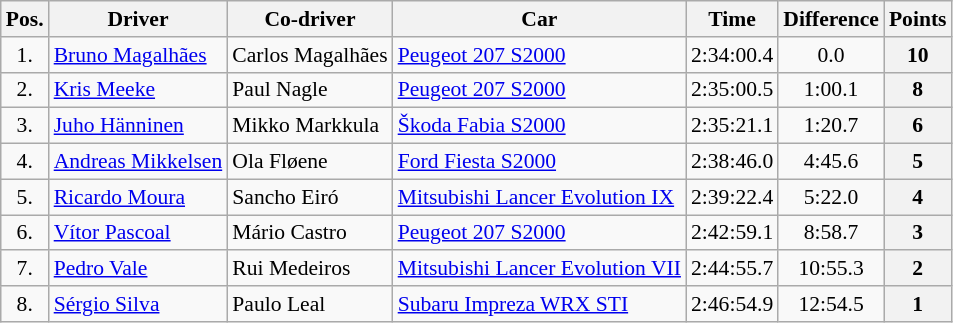<table class="wikitable" style="text-align: center; font-size: 90%; max-width: 950px;">
<tr>
<th>Pos.</th>
<th>Driver</th>
<th>Co-driver</th>
<th>Car</th>
<th>Time</th>
<th>Difference</th>
<th>Points</th>
</tr>
<tr>
<td>1.</td>
<td align="left"> <a href='#'>Bruno Magalhães</a></td>
<td align="left"> Carlos Magalhães</td>
<td align="left"><a href='#'>Peugeot 207 S2000</a></td>
<td>2:34:00.4</td>
<td>0.0</td>
<th>10</th>
</tr>
<tr>
<td>2.</td>
<td align="left"> <a href='#'>Kris Meeke</a></td>
<td align="left"> Paul Nagle</td>
<td align="left"><a href='#'>Peugeot 207 S2000</a></td>
<td>2:35:00.5</td>
<td>1:00.1</td>
<th>8</th>
</tr>
<tr>
<td>3.</td>
<td align="left"> <a href='#'>Juho Hänninen</a></td>
<td align="left"> Mikko Markkula</td>
<td align="left"><a href='#'>Škoda Fabia S2000</a></td>
<td>2:35:21.1</td>
<td>1:20.7</td>
<th>6</th>
</tr>
<tr>
<td>4.</td>
<td align="left"> <a href='#'>Andreas Mikkelsen</a></td>
<td align="left"> Ola Fløene</td>
<td align="left"><a href='#'>Ford Fiesta S2000</a></td>
<td>2:38:46.0</td>
<td>4:45.6</td>
<th>5</th>
</tr>
<tr>
<td>5.</td>
<td align="left"> <a href='#'>Ricardo Moura</a></td>
<td align="left"> Sancho Eiró</td>
<td align="left"><a href='#'>Mitsubishi Lancer Evolution IX</a></td>
<td>2:39:22.4</td>
<td>5:22.0</td>
<th>4</th>
</tr>
<tr>
<td>6.</td>
<td align="left"> <a href='#'>Vítor Pascoal</a></td>
<td align="left"> Mário Castro</td>
<td align="left"><a href='#'>Peugeot 207 S2000</a></td>
<td>2:42:59.1</td>
<td>8:58.7</td>
<th>3</th>
</tr>
<tr>
<td>7.</td>
<td align="left"> <a href='#'>Pedro Vale</a></td>
<td align="left"> Rui Medeiros</td>
<td align="left"><a href='#'>Mitsubishi Lancer Evolution VII</a></td>
<td>2:44:55.7</td>
<td>10:55.3</td>
<th>2</th>
</tr>
<tr>
<td>8.</td>
<td align="left"> <a href='#'>Sérgio Silva</a></td>
<td align="left"> Paulo Leal</td>
<td align="left"><a href='#'>Subaru Impreza WRX STI</a></td>
<td>2:46:54.9</td>
<td>12:54.5</td>
<th>1</th>
</tr>
</table>
